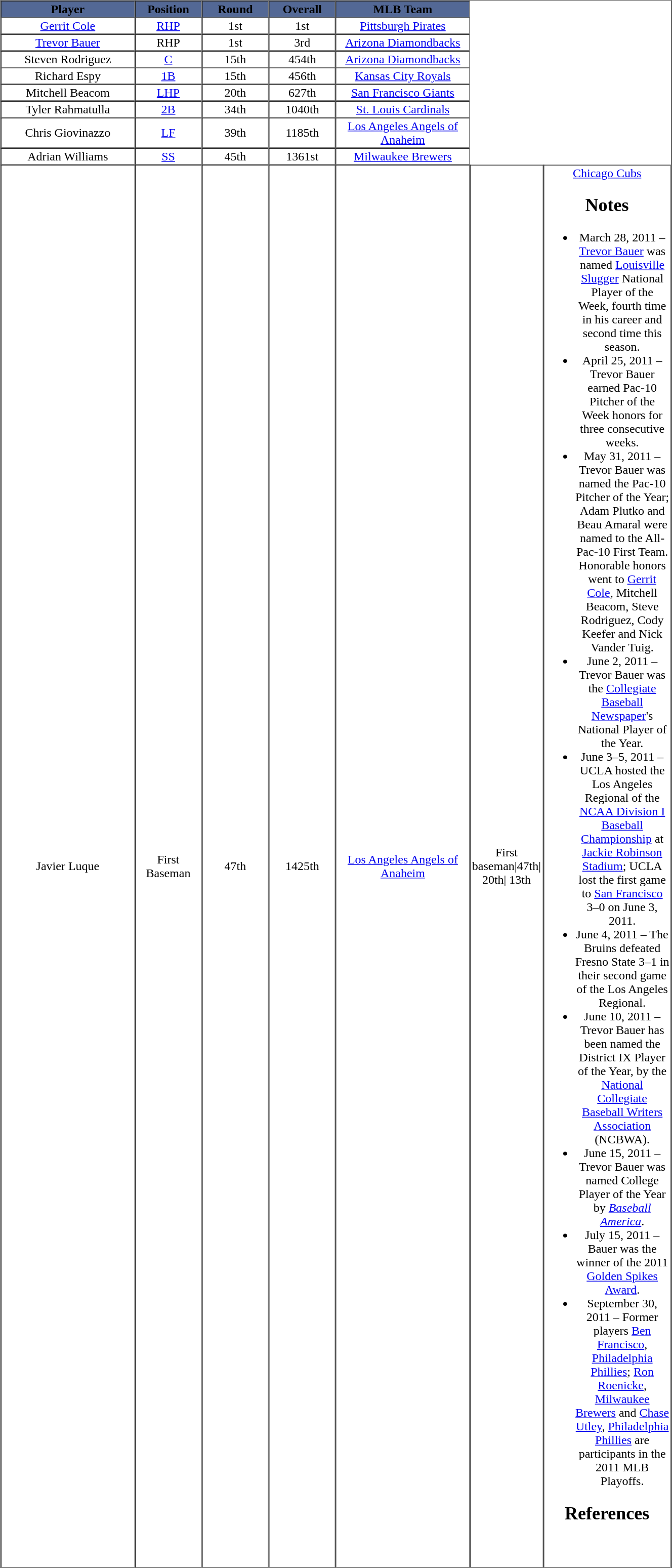<table cellpadding="1" border="1" cellspacing="0" width="70%">
<tr>
<th bgcolor="#536895" width="20%"><span>Player</span></th>
<th bgcolor="#536895" width="10%"><span>Position</span></th>
<th bgcolor="#536895" width="10%"><span>Round</span></th>
<th bgcolor="#536895" width="10%"><span>Overall</span></th>
<th bgcolor="#536895" width="20%"><span>MLB Team</span></th>
</tr>
<tr align="center">
<td><a href='#'>Gerrit Cole</a></td>
<td><a href='#'>RHP</a></td>
<td>1st</td>
<td>1st</td>
<td><a href='#'>Pittsburgh Pirates</a></td>
</tr>
<tr align="center">
<td><a href='#'>Trevor Bauer</a></td>
<td>RHP</td>
<td>1st</td>
<td>3rd</td>
<td><a href='#'>Arizona Diamondbacks</a></td>
</tr>
<tr align="center">
<td>Steven Rodriguez</td>
<td><a href='#'>C</a></td>
<td>15th</td>
<td>454th</td>
<td><a href='#'>Arizona Diamondbacks</a></td>
</tr>
<tr align="center">
<td>Richard Espy</td>
<td><a href='#'>1B</a></td>
<td>15th</td>
<td>456th</td>
<td><a href='#'>Kansas City Royals</a></td>
</tr>
<tr align="center">
<td>Mitchell Beacom</td>
<td><a href='#'>LHP</a></td>
<td>20th</td>
<td>627th</td>
<td><a href='#'>San Francisco Giants</a></td>
</tr>
<tr align="center">
<td>Tyler Rahmatulla</td>
<td><a href='#'>2B</a></td>
<td>34th</td>
<td>1040th</td>
<td><a href='#'>St. Louis Cardinals</a></td>
</tr>
<tr align="center">
<td>Chris Giovinazzo</td>
<td><a href='#'>LF</a></td>
<td>39th</td>
<td>1185th</td>
<td><a href='#'>Los Angeles Angels of Anaheim</a></td>
</tr>
<tr align="center">
<td>Adrian Williams</td>
<td><a href='#'>SS</a></td>
<td>45th</td>
<td>1361st</td>
<td><a href='#'>Milwaukee Brewers</a></td>
</tr>
<tr align="center">
<td>Javier Luque</td>
<td>First Baseman</td>
<td>47th</td>
<td>1425th</td>
<td><a href='#'>Los Angeles Angels of Anaheim</a></td>
<td Javier Luque>First baseman|47th| 20th| 13th</td>
<td><a href='#'>Chicago Cubs</a><br><h2>Notes</h2><ul><li>March 28, 2011 – <a href='#'>Trevor Bauer</a> was named <a href='#'>Louisville Slugger</a> National Player of the Week, fourth time in his career and second time this season.</li><li>April 25, 2011 – Trevor Bauer earned Pac-10 Pitcher of the Week honors for three consecutive weeks.</li><li>May 31, 2011 – Trevor Bauer was named the Pac-10 Pitcher of the Year; Adam Plutko and Beau Amaral were named to the All-Pac-10 First Team. Honorable honors went to <a href='#'>Gerrit Cole</a>, Mitchell Beacom, Steve Rodriguez, Cody Keefer and Nick Vander Tuig.</li><li>June 2, 2011 – Trevor Bauer was the <a href='#'>Collegiate Baseball Newspaper</a>'s National Player of the Year.</li><li>June 3–5, 2011 – UCLA hosted the Los Angeles Regional of the <a href='#'>NCAA Division I Baseball Championship</a> at <a href='#'>Jackie Robinson Stadium</a>; UCLA lost the first game to <a href='#'>San Francisco</a> 3–0 on June 3, 2011.</li><li>June 4, 2011 – The Bruins defeated Fresno State 3–1 in their second game of the Los Angeles Regional.</li><li>June 10, 2011 – Trevor Bauer has been named the District IX Player of the Year, by the <a href='#'>National Collegiate Baseball Writers Association</a> (NCBWA).</li><li>June 15, 2011 – Trevor Bauer was named College Player of the Year by <em><a href='#'>Baseball America</a></em>.</li><li>July 15, 2011 – Bauer was the winner of the 2011 <a href='#'>Golden Spikes Award</a>.</li><li>September 30, 2011 – Former players <a href='#'>Ben Francisco</a>, <a href='#'>Philadelphia Phillies</a>; <a href='#'>Ron Roenicke</a>, <a href='#'>Milwaukee Brewers</a> and <a href='#'>Chase Utley</a>, <a href='#'>Philadelphia Phillies</a> are participants in the 2011 MLB Playoffs.</li></ul><h2>References</h2><br><br>



</td>
</tr>
</table>
